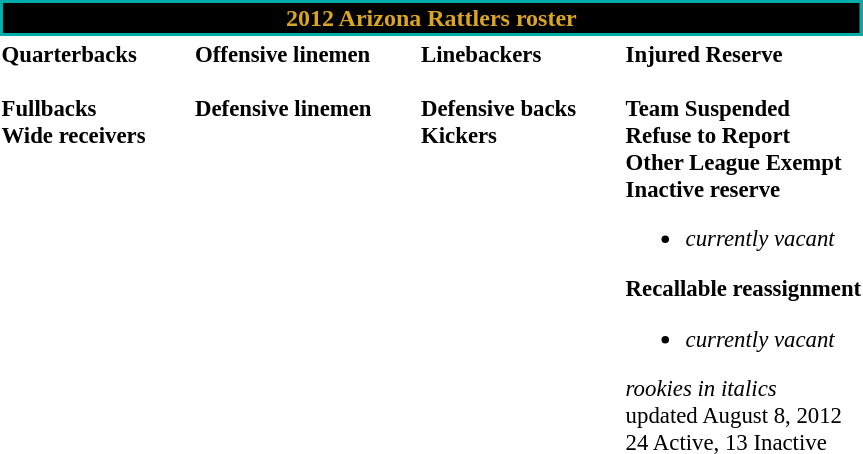<table class="toccolours" style="text-align: left;">
<tr>
<th colspan=7 style="background:#000; border: 2px solid #00ADA9; color:#DAA520; text-align:center;"><strong>2012 Arizona Rattlers roster</strong></th>
</tr>
<tr>
<td style="font-size: 95%;" valign="top"><strong>Quarterbacks</strong><br>
<br><strong>Fullbacks</strong>
<br><strong>Wide receivers</strong>



</td>
<td style="width: 25px;"></td>
<td style="font-size: 95%;" valign="top"><strong>Offensive linemen</strong><br>



<br><strong>Defensive linemen</strong>



</td>
<td style="width: 25px;"></td>
<td style="font-size: 95%;" valign="top"><strong>Linebackers</strong><br>
<br><strong>Defensive backs</strong>




<br><strong>Kickers</strong>
</td>
<td style="width: 25px;"></td>
<td style="font-size: 95%;" valign="top"><strong>Injured Reserve</strong><br>




<br><strong>Team Suspended</strong>


<br><strong>Refuse to Report</strong>

<br><strong>Other League Exempt</strong>

<br><strong>Inactive reserve</strong><ul><li><em>currently vacant</em></li></ul><strong>Recallable reassignment</strong><ul><li><em>currently vacant</em></li></ul>
<em>rookies in italics</em><br>
<span></span> updated August 8, 2012<br>
24 Active, 13 Inactive
</td>
</tr>
<tr>
</tr>
</table>
